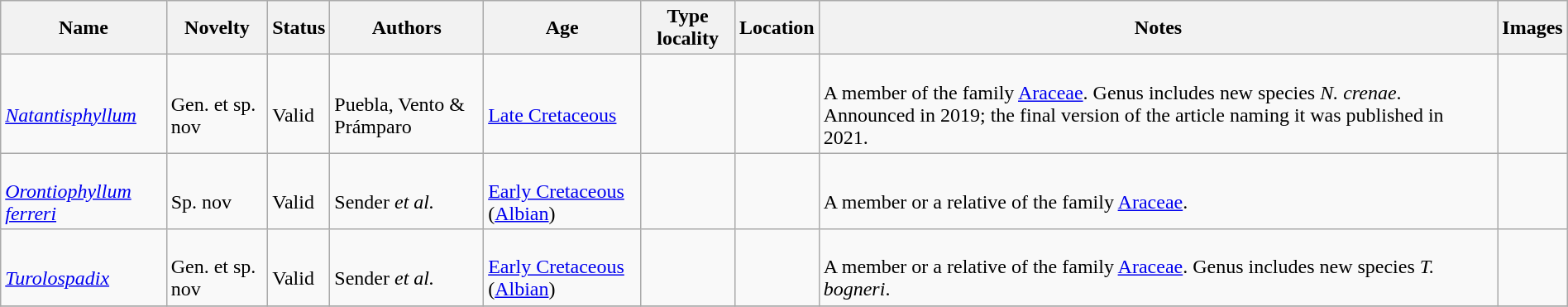<table class="wikitable sortable" align="center" width="100%">
<tr>
<th>Name</th>
<th>Novelty</th>
<th>Status</th>
<th>Authors</th>
<th>Age</th>
<th>Type locality</th>
<th>Location</th>
<th>Notes</th>
<th>Images</th>
</tr>
<tr>
<td><br><em><a href='#'>Natantisphyllum</a></em></td>
<td><br>Gen. et sp. nov</td>
<td><br>Valid</td>
<td><br>Puebla, Vento & Prámparo</td>
<td><br><a href='#'>Late Cretaceous</a></td>
<td></td>
<td><br></td>
<td><br>A member of the family <a href='#'>Araceae</a>. Genus includes new species <em>N. crenae</em>. Announced in 2019; the final version of the article naming it was published in 2021.</td>
<td></td>
</tr>
<tr>
<td><br><em><a href='#'>Orontiophyllum ferreri</a></em></td>
<td><br>Sp. nov</td>
<td><br>Valid</td>
<td><br>Sender <em>et al.</em></td>
<td><br><a href='#'>Early Cretaceous</a> (<a href='#'>Albian</a>)</td>
<td></td>
<td><br></td>
<td><br>A member or a relative of the family <a href='#'>Araceae</a>.</td>
<td></td>
</tr>
<tr>
<td><br><em><a href='#'>Turolospadix</a></em></td>
<td><br>Gen. et sp. nov</td>
<td><br>Valid</td>
<td><br>Sender <em>et al.</em></td>
<td><br><a href='#'>Early Cretaceous</a> (<a href='#'>Albian</a>)</td>
<td></td>
<td><br></td>
<td><br>A member or a relative of the family <a href='#'>Araceae</a>. Genus includes new species <em>T. bogneri</em>.</td>
<td></td>
</tr>
<tr>
</tr>
</table>
